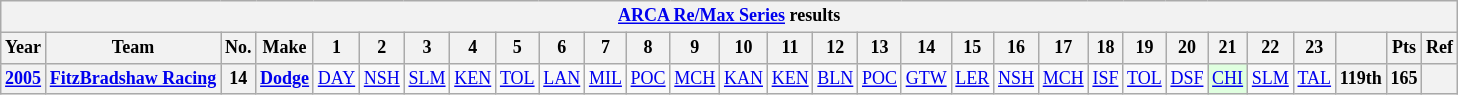<table class="wikitable" style="text-align:center; font-size:75%">
<tr>
<th colspan=30><a href='#'>ARCA Re/Max Series</a> results</th>
</tr>
<tr>
<th>Year</th>
<th>Team</th>
<th>No.</th>
<th>Make</th>
<th>1</th>
<th>2</th>
<th>3</th>
<th>4</th>
<th>5</th>
<th>6</th>
<th>7</th>
<th>8</th>
<th>9</th>
<th>10</th>
<th>11</th>
<th>12</th>
<th>13</th>
<th>14</th>
<th>15</th>
<th>16</th>
<th>17</th>
<th>18</th>
<th>19</th>
<th>20</th>
<th>21</th>
<th>22</th>
<th>23</th>
<th></th>
<th>Pts</th>
<th>Ref</th>
</tr>
<tr>
<th><a href='#'>2005</a></th>
<th><a href='#'>FitzBradshaw Racing</a></th>
<th>14</th>
<th><a href='#'>Dodge</a></th>
<td><a href='#'>DAY</a></td>
<td><a href='#'>NSH</a></td>
<td><a href='#'>SLM</a></td>
<td><a href='#'>KEN</a></td>
<td><a href='#'>TOL</a></td>
<td><a href='#'>LAN</a></td>
<td><a href='#'>MIL</a></td>
<td><a href='#'>POC</a></td>
<td><a href='#'>MCH</a></td>
<td><a href='#'>KAN</a></td>
<td><a href='#'>KEN</a></td>
<td><a href='#'>BLN</a></td>
<td><a href='#'>POC</a></td>
<td><a href='#'>GTW</a></td>
<td><a href='#'>LER</a></td>
<td><a href='#'>NSH</a></td>
<td><a href='#'>MCH</a></td>
<td><a href='#'>ISF</a></td>
<td><a href='#'>TOL</a></td>
<td><a href='#'>DSF</a></td>
<td style="background:#DFFFDF;"><a href='#'>CHI</a><br></td>
<td><a href='#'>SLM</a></td>
<td><a href='#'>TAL</a></td>
<th>119th</th>
<th>165</th>
<th></th>
</tr>
</table>
